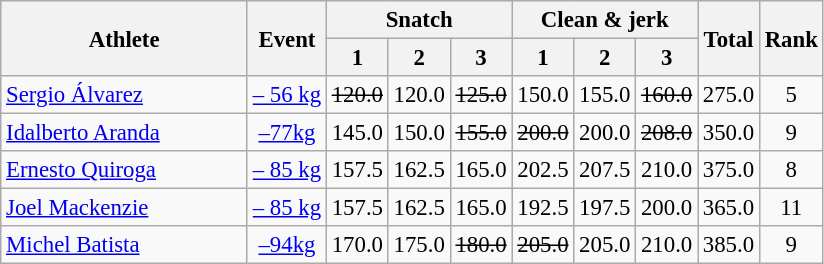<table class=wikitable style="font-size:95%">
<tr>
<th rowspan="2">Athlete</th>
<th rowspan="2">Event</th>
<th colspan="3">Snatch</th>
<th colspan="3">Clean & jerk</th>
<th rowspan="2">Total</th>
<th rowspan="2">Rank</th>
</tr>
<tr>
<th>1</th>
<th>2</th>
<th>3</th>
<th>1</th>
<th>2</th>
<th>3</th>
</tr>
<tr align=center>
<td align=left width=30%><a href='#'>Sergio Álvarez</a></td>
<td><a href='#'>– 56 kg</a></td>
<td><s>120.0</s></td>
<td>120.0</td>
<td><s>125.0</s></td>
<td>150.0</td>
<td>155.0</td>
<td><s>160.0</s></td>
<td>275.0</td>
<td>5</td>
</tr>
<tr align=center>
<td align=left width=30%><a href='#'>Idalberto Aranda</a></td>
<td><a href='#'>–77kg</a></td>
<td>145.0</td>
<td>150.0</td>
<td><s>155.0</s></td>
<td><s>200.0</s></td>
<td>200.0</td>
<td><s>208.0</s></td>
<td>350.0</td>
<td>9</td>
</tr>
<tr align=center>
<td align=left width=30%><a href='#'>Ernesto Quiroga</a></td>
<td><a href='#'>– 85 kg</a></td>
<td>157.5</td>
<td>162.5</td>
<td>165.0</td>
<td>202.5</td>
<td>207.5</td>
<td>210.0</td>
<td>375.0</td>
<td>8</td>
</tr>
<tr align=center>
<td align=left width=30%><a href='#'>Joel Mackenzie</a></td>
<td><a href='#'>– 85 kg</a></td>
<td>157.5</td>
<td>162.5</td>
<td>165.0</td>
<td>192.5</td>
<td>197.5</td>
<td>200.0</td>
<td>365.0</td>
<td>11</td>
</tr>
<tr align=center>
<td align=left width=30%><a href='#'>Michel Batista</a></td>
<td><a href='#'>–94kg</a></td>
<td>170.0</td>
<td>175.0</td>
<td><s>180.0</s></td>
<td><s>205.0</s></td>
<td>205.0</td>
<td>210.0</td>
<td>385.0</td>
<td>9</td>
</tr>
</table>
